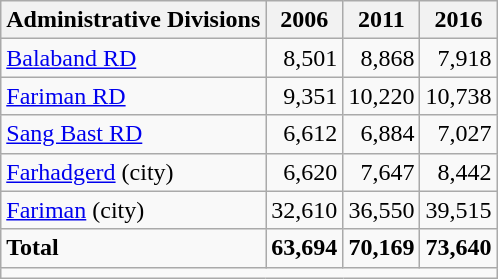<table class="wikitable">
<tr>
<th>Administrative Divisions</th>
<th>2006</th>
<th>2011</th>
<th>2016</th>
</tr>
<tr>
<td><a href='#'>Balaband RD</a></td>
<td style="text-align: right;">8,501</td>
<td style="text-align: right;">8,868</td>
<td style="text-align: right;">7,918</td>
</tr>
<tr>
<td><a href='#'>Fariman RD</a></td>
<td style="text-align: right;">9,351</td>
<td style="text-align: right;">10,220</td>
<td style="text-align: right;">10,738</td>
</tr>
<tr>
<td><a href='#'>Sang Bast RD</a></td>
<td style="text-align: right;">6,612</td>
<td style="text-align: right;">6,884</td>
<td style="text-align: right;">7,027</td>
</tr>
<tr>
<td><a href='#'>Farhadgerd</a> (city)</td>
<td style="text-align: right;">6,620</td>
<td style="text-align: right;">7,647</td>
<td style="text-align: right;">8,442</td>
</tr>
<tr>
<td><a href='#'>Fariman</a> (city)</td>
<td style="text-align: right;">32,610</td>
<td style="text-align: right;">36,550</td>
<td style="text-align: right;">39,515</td>
</tr>
<tr>
<td><strong>Total</strong></td>
<td style="text-align: right;"><strong>63,694</strong></td>
<td style="text-align: right;"><strong>70,169</strong></td>
<td style="text-align: right;"><strong>73,640</strong></td>
</tr>
<tr>
<td colspan=4></td>
</tr>
</table>
